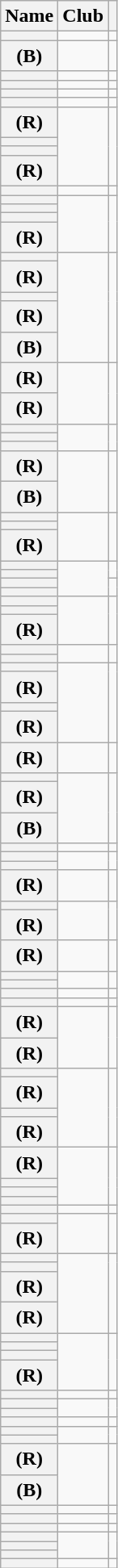<table class="wikitable sortable plainrowheaders" style="text-align:center;">
<tr>
<th scope="col">Name</th>
<th scope="col">Club</th>
<th class="unsortable"></th>
</tr>
<tr>
<th scope="row"></th>
<td></td>
<td></td>
</tr>
<tr>
<th scope="row"> <span><strong>(B)</strong></span></th>
<td></td>
<td></td>
</tr>
<tr>
<th scope="row"></th>
<td></td>
<td></td>
</tr>
<tr>
<th scope="row"></th>
<td></td>
<td></td>
</tr>
<tr>
<th scope="row"></th>
<td></td>
<td></td>
</tr>
<tr>
<th scope="row"></th>
<td></td>
<td></td>
</tr>
<tr>
<th scope="row">  <span><strong>(R)</strong></span></th>
<td rowspan=4></td>
<td rowspan=4></td>
</tr>
<tr>
<th scope="row"></th>
</tr>
<tr>
<th scope="row"></th>
</tr>
<tr>
<th scope="row">  <span><strong>(R)</strong></span></th>
</tr>
<tr>
<th scope="row"></th>
<td></td>
<td></td>
</tr>
<tr>
<th scope="row"></th>
<td rowspan=4></td>
<td rowspan=4></td>
</tr>
<tr>
<th scope="row"></th>
</tr>
<tr>
<th scope="row"></th>
</tr>
<tr>
<th scope="row"> <span><strong>(R)</strong></span></th>
</tr>
<tr>
<th scope="row"></th>
<td rowspan=5></td>
<td rowspan=5></td>
</tr>
<tr>
<th scope="row">  <span><strong>(R)</strong></span></th>
</tr>
<tr>
<th scope="row"></th>
</tr>
<tr>
<th scope="row"> <span><strong>(R)</strong></span></th>
</tr>
<tr>
<th scope="row"> <span><strong>(B)</strong></span></th>
</tr>
<tr>
<th scope="row"> <span><strong>(R)</strong></span></th>
<td rowspan=2></td>
<td rowspan=2></td>
</tr>
<tr>
<th scope="row">  <span><strong>(R)</strong></span></th>
</tr>
<tr>
<th scope="row"></th>
<td rowspan=3></td>
<td rowspan=3></td>
</tr>
<tr>
<th scope="row"></th>
</tr>
<tr>
<th scope="row"></th>
</tr>
<tr>
<th scope="row"> <span><strong>(R)</strong></span></th>
<td rowspan=2></td>
<td rowspan=2></td>
</tr>
<tr>
<th scope="row"> <span><strong>(B)</strong></span></th>
</tr>
<tr>
<th scope="row"></th>
<td rowspan=3></td>
<td rowspan=3></td>
</tr>
<tr>
<th scope="row"></th>
</tr>
<tr>
<th scope="row"> <span><strong>(R)</strong></span></th>
</tr>
<tr>
<th scope="row"></th>
<td rowspan=4></td>
<td rowspan=2></td>
</tr>
<tr>
<th scope="row"></th>
</tr>
<tr>
<th scope="row"></th>
<td rowspan=2></td>
</tr>
<tr>
<th scope="row"></th>
</tr>
<tr>
<th scope="row"></th>
<td rowspan=3></td>
<td rowspan=3></td>
</tr>
<tr>
<th scope="row"></th>
</tr>
<tr>
<th scope="row"> <span><strong>(R)</strong></span></th>
</tr>
<tr>
<th scope="row"></th>
<td rowspan=2></td>
<td rowspan=2></td>
</tr>
<tr>
<th scope="row"></th>
</tr>
<tr>
<th scope="row"></th>
<td rowspan=4></td>
<td rowspan=4></td>
</tr>
<tr>
<th scope="row"> <span><strong>(R)</strong></span></th>
</tr>
<tr>
<th scope="row"></th>
</tr>
<tr>
<th scope="row">  <span><strong>(R)</strong></span></th>
</tr>
<tr>
<th scope="row"> <span><strong>(R)</strong></span></th>
<td></td>
<td></td>
</tr>
<tr>
<th scope="row"></th>
<td rowspan=3></td>
<td rowspan=3></td>
</tr>
<tr>
<th scope="row"> <span><strong>(R)</strong></span></th>
</tr>
<tr>
<th scope="row">  <span><strong>(B)</strong></span></th>
</tr>
<tr>
<th scope="row"></th>
<td></td>
<td></td>
</tr>
<tr>
<th scope="row"></th>
<td rowspan=2></td>
<td rowspan=2></td>
</tr>
<tr>
<th scope="row"></th>
</tr>
<tr>
<th scope="row"> <span><strong>(R)</strong></span></th>
<td></td>
<td></td>
</tr>
<tr>
<th scope="row"></th>
<td rowspan=2></td>
<td rowspan=2></td>
</tr>
<tr>
<th scope="row"> <span><strong>(R)</strong></span></th>
</tr>
<tr>
<th scope="row"> <span><strong>(R)</strong></span></th>
<td></td>
<td></td>
</tr>
<tr>
<th scope="row"></th>
<td rowspan=2></td>
<td rowspan=2></td>
</tr>
<tr>
<th scope="row"></th>
</tr>
<tr>
<th scope="row"></th>
<td></td>
<td></td>
</tr>
<tr>
<th scope="row"></th>
<td></td>
<td></td>
</tr>
<tr>
<th scope="row"> <span><strong>(R)</strong></span></th>
<td rowspan=2></td>
<td rowspan=2></td>
</tr>
<tr>
<th scope="row"> <span><strong>(R)</strong></span></th>
</tr>
<tr>
<th scope="row"></th>
<td rowspan=4></td>
<td rowspan=4></td>
</tr>
<tr>
<th scope="row"> <span><strong>(R)</strong></span></th>
</tr>
<tr>
<th scope="row"></th>
</tr>
<tr>
<th scope="row"> <span><strong>(R)</strong></span></th>
</tr>
<tr>
<th scope="row"> <span><strong>(R)</strong></span></th>
<td rowspan=4></td>
<td rowspan=4></td>
</tr>
<tr>
<th scope="row"></th>
</tr>
<tr>
<th scope="row"></th>
</tr>
<tr>
<th scope="row"></th>
</tr>
<tr>
<th scope="row"></th>
<td></td>
<td></td>
</tr>
<tr>
<th scope="row"></th>
<td rowspan=2></td>
<td rowspan=2></td>
</tr>
<tr>
<th scope="row"> <span><strong>(R)</strong></span></th>
</tr>
<tr>
<th scope="row"></th>
<td rowspan=4></td>
<td rowspan=4></td>
</tr>
<tr>
<th scope="row"></th>
</tr>
<tr>
<th scope="row"> <span><strong>(R)</strong></span></th>
</tr>
<tr>
<th scope="row"> <span><strong>(R)</strong></span></th>
</tr>
<tr>
<th scope="row"></th>
<td rowspan=4></td>
<td rowspan=4></td>
</tr>
<tr>
<th scope="row"></th>
</tr>
<tr>
<th scope="row"></th>
</tr>
<tr>
<th scope="row"> <span><strong>(R)</strong></span></th>
</tr>
<tr>
<th scope="row"></th>
<td></td>
<td></td>
</tr>
<tr>
<th scope="row"></th>
<td rowspan=2></td>
<td rowspan=2></td>
</tr>
<tr>
<th scope="row"></th>
</tr>
<tr>
<th scope="row"></th>
<td></td>
<td></td>
</tr>
<tr>
<th scope="row"></th>
<td rowspan=2></td>
<td rowspan=2></td>
</tr>
<tr>
<th scope="row"></th>
</tr>
<tr>
<th scope="row"> <span><strong>(R)</strong></span></th>
<td rowspan=2></td>
<td rowspan=2></td>
</tr>
<tr>
<th scope="row"> <span><strong>(B)</strong></span></th>
</tr>
<tr>
<th scope="row"></th>
<td></td>
<td></td>
</tr>
<tr>
<th scope="row"></th>
<td></td>
<td></td>
</tr>
<tr>
<th scope="row"></th>
<td></td>
<td></td>
</tr>
<tr>
<th scope="row"></th>
<td rowspan=3></td>
<td rowspan=3></td>
</tr>
<tr>
<th scope="row"></th>
</tr>
<tr>
<th scope="row"></th>
</tr>
<tr>
<th scope="row"></th>
<td></td>
<td></td>
</tr>
</table>
